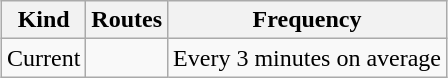<table class="wikitable" style="margin:1em auto;">
<tr>
<th>Kind</th>
<th>Routes</th>
<th>Frequency</th>
</tr>
<tr>
<td>Current</td>
<td></td>
<td>Every 3 minutes on average</td>
</tr>
</table>
